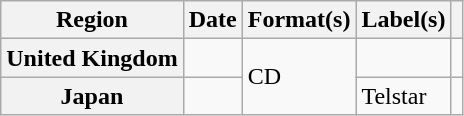<table class="wikitable plainrowheaders">
<tr>
<th scope="col">Region</th>
<th scope="col">Date</th>
<th scope="col">Format(s)</th>
<th scope="col">Label(s)</th>
<th scope="col"></th>
</tr>
<tr>
<th scope="row">United Kingdom</th>
<td></td>
<td rowspan="2">CD</td>
<td></td>
<td align="center"></td>
</tr>
<tr>
<th scope="row">Japan</th>
<td></td>
<td>Telstar</td>
<td align="center"></td>
</tr>
</table>
